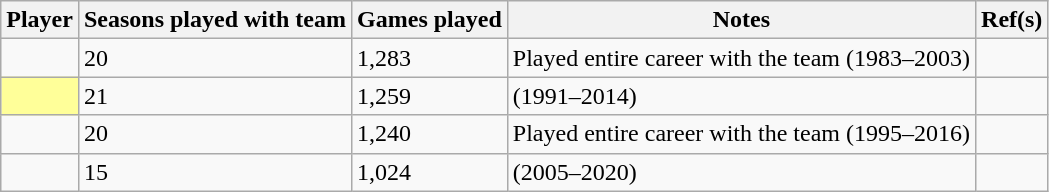<table class="wikitable sortable plainrowheaders">
<tr>
<th scope="col">Player</th>
<th scope="col">Seasons played with team</th>
<th scope="col">Games played</th>
<th scope="col">Notes</th>
<th scope="col" class="unsortable">Ref(s)</th>
</tr>
<tr>
<td></td>
<td>20</td>
<td>1,283</td>
<td>Played entire career with the team (1983–2003)</td>
<td></td>
</tr>
<tr>
<td style="background:#FFFF99"></td>
<td>21</td>
<td>1,259</td>
<td>(1991–2014)</td>
<td></td>
</tr>
<tr>
<td></td>
<td>20</td>
<td>1,240</td>
<td>Played entire career with the team (1995–2016)</td>
<td></td>
</tr>
<tr>
<td></td>
<td>15</td>
<td>1,024</td>
<td>(2005–2020)</td>
<td></td>
</tr>
</table>
